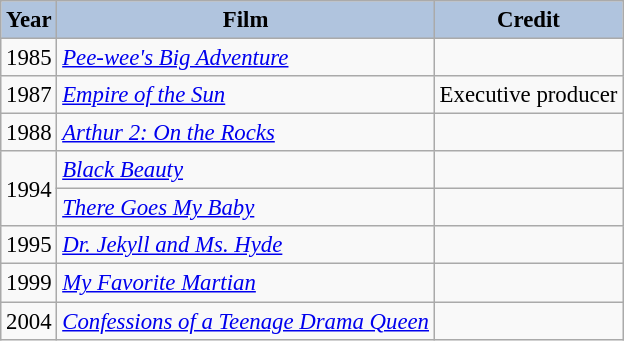<table class="wikitable" style="font-size:95%;">
<tr>
<th style="background:#B0C4DE;">Year</th>
<th style="background:#B0C4DE;">Film</th>
<th style="background:#B0C4DE;">Credit</th>
</tr>
<tr>
<td>1985</td>
<td><em><a href='#'>Pee-wee's Big Adventure</a></em></td>
<td></td>
</tr>
<tr>
<td>1987</td>
<td><em><a href='#'>Empire of the Sun</a></em></td>
<td>Executive producer</td>
</tr>
<tr>
<td>1988</td>
<td><em><a href='#'>Arthur 2: On the Rocks</a></em></td>
<td></td>
</tr>
<tr>
<td rowspan=2>1994</td>
<td><em><a href='#'>Black Beauty</a></em></td>
<td></td>
</tr>
<tr>
<td><em><a href='#'>There Goes My Baby</a></em></td>
<td></td>
</tr>
<tr>
<td>1995</td>
<td><em><a href='#'>Dr. Jekyll and Ms. Hyde</a></em></td>
<td></td>
</tr>
<tr>
<td>1999</td>
<td><em><a href='#'>My Favorite Martian</a></em></td>
<td></td>
</tr>
<tr>
<td>2004</td>
<td><em><a href='#'>Confessions of a Teenage Drama Queen</a></em></td>
<td></td>
</tr>
</table>
